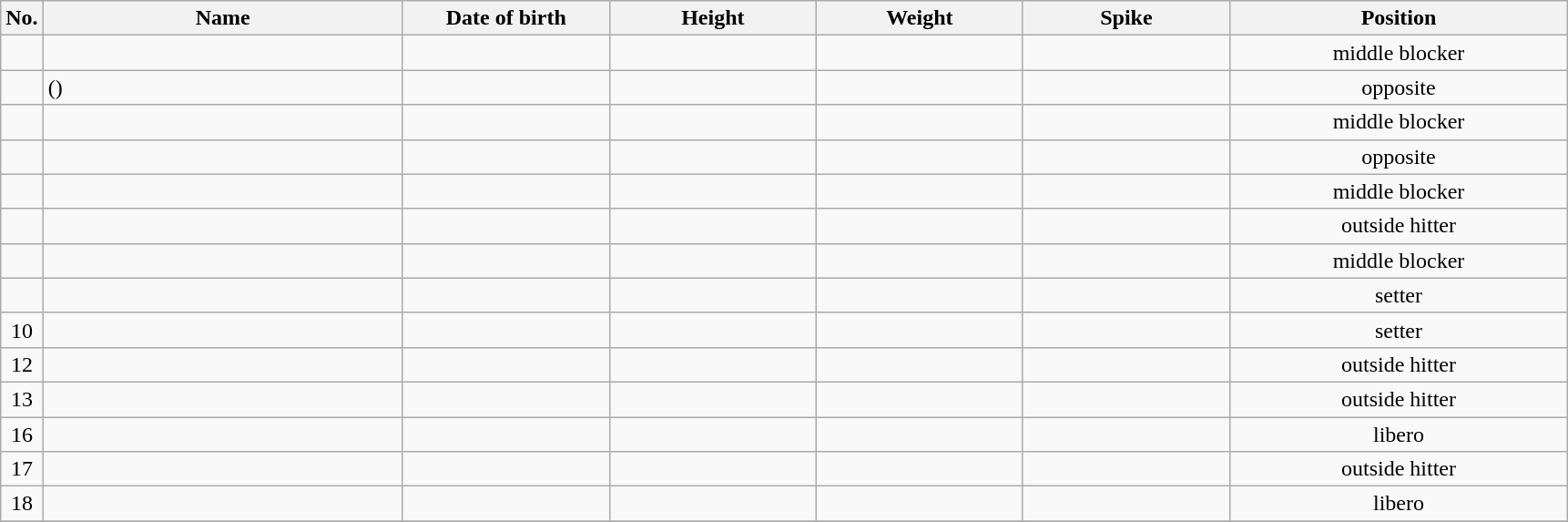<table class="wikitable sortable" style="font-size:100%; text-align:center;">
<tr>
<th>No.</th>
<th style="width:16em">Name</th>
<th style="width:9em">Date of birth</th>
<th style="width:9em">Height</th>
<th style="width:9em">Weight</th>
<th style="width:9em">Spike</th>
<th style="width:15em">Position</th>
</tr>
<tr>
<td></td>
<td align=left> </td>
<td align=right></td>
<td></td>
<td></td>
<td></td>
<td>middle blocker</td>
</tr>
<tr>
<td></td>
<td align=left>  ()</td>
<td align=right></td>
<td></td>
<td></td>
<td></td>
<td>opposite</td>
</tr>
<tr>
<td></td>
<td align=left> </td>
<td align=right></td>
<td></td>
<td></td>
<td></td>
<td>middle blocker</td>
</tr>
<tr>
<td></td>
<td align=left> </td>
<td align=right></td>
<td></td>
<td></td>
<td></td>
<td>opposite</td>
</tr>
<tr>
<td></td>
<td align=left> </td>
<td align=right></td>
<td></td>
<td></td>
<td></td>
<td>middle blocker</td>
</tr>
<tr>
<td></td>
<td align=left> </td>
<td align=right></td>
<td></td>
<td></td>
<td></td>
<td>outside hitter</td>
</tr>
<tr>
<td></td>
<td align=left> </td>
<td align=right></td>
<td></td>
<td></td>
<td></td>
<td>middle blocker</td>
</tr>
<tr>
<td></td>
<td align=left> </td>
<td align=right></td>
<td></td>
<td></td>
<td></td>
<td>setter</td>
</tr>
<tr>
<td>10</td>
<td align=left> </td>
<td align=right></td>
<td></td>
<td></td>
<td></td>
<td>setter</td>
</tr>
<tr>
<td>12</td>
<td align=left> </td>
<td align=right></td>
<td></td>
<td></td>
<td></td>
<td>outside hitter</td>
</tr>
<tr>
<td>13</td>
<td align=left> </td>
<td align=right></td>
<td></td>
<td></td>
<td></td>
<td>outside hitter</td>
</tr>
<tr>
<td>16</td>
<td align=left> </td>
<td align=right></td>
<td></td>
<td></td>
<td></td>
<td>libero</td>
</tr>
<tr>
<td>17</td>
<td align=left> </td>
<td align=right></td>
<td></td>
<td></td>
<td></td>
<td>outside hitter</td>
</tr>
<tr>
<td>18</td>
<td align=left> </td>
<td align=right></td>
<td></td>
<td></td>
<td></td>
<td>libero</td>
</tr>
<tr>
</tr>
</table>
